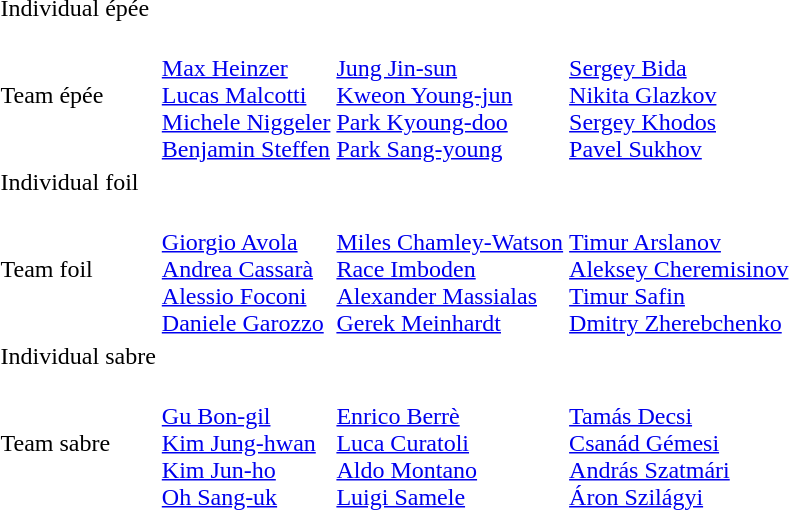<table>
<tr>
<td rowspan=2>Individual épée<br></td>
<td rowspan=2></td>
<td rowspan=2></td>
<td></td>
</tr>
<tr>
<td></td>
</tr>
<tr>
<td>Team épée<br></td>
<td><br><a href='#'>Max Heinzer</a><br><a href='#'>Lucas Malcotti</a><br><a href='#'>Michele Niggeler</a><br><a href='#'>Benjamin Steffen</a></td>
<td><br><a href='#'>Jung Jin-sun</a><br><a href='#'>Kweon Young-jun</a><br><a href='#'>Park Kyoung-doo</a><br><a href='#'>Park Sang-young</a></td>
<td><br><a href='#'>Sergey Bida</a><br><a href='#'>Nikita Glazkov</a><br><a href='#'>Sergey Khodos</a><br><a href='#'>Pavel Sukhov</a></td>
</tr>
<tr>
<td rowspan=2>Individual foil<br></td>
<td rowspan=2></td>
<td rowspan=2></td>
<td></td>
</tr>
<tr>
<td></td>
</tr>
<tr>
<td>Team foil<br></td>
<td><br><a href='#'>Giorgio Avola</a><br><a href='#'>Andrea Cassarà</a><br><a href='#'>Alessio Foconi</a><br><a href='#'>Daniele Garozzo</a></td>
<td><br><a href='#'>Miles Chamley-Watson</a><br><a href='#'>Race Imboden</a><br><a href='#'>Alexander Massialas</a><br><a href='#'>Gerek Meinhardt</a></td>
<td><br><a href='#'>Timur Arslanov</a><br><a href='#'>Aleksey Cheremisinov</a><br><a href='#'>Timur Safin</a><br><a href='#'>Dmitry Zherebchenko</a></td>
</tr>
<tr>
<td rowspan=2>Individual sabre<br></td>
<td rowspan=2></td>
<td rowspan=2></td>
<td></td>
</tr>
<tr>
<td></td>
</tr>
<tr>
<td>Team sabre<br></td>
<td><br><a href='#'>Gu Bon-gil</a><br><a href='#'>Kim Jung-hwan</a><br><a href='#'>Kim Jun-ho</a><br><a href='#'>Oh Sang-uk</a></td>
<td><br><a href='#'>Enrico Berrè</a><br><a href='#'>Luca Curatoli</a><br><a href='#'>Aldo Montano</a><br><a href='#'>Luigi Samele</a></td>
<td><br><a href='#'>Tamás Decsi</a><br><a href='#'>Csanád Gémesi</a><br><a href='#'>András Szatmári</a><br><a href='#'>Áron Szilágyi</a></td>
</tr>
</table>
